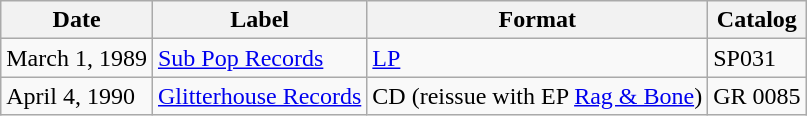<table class="wikitable">
<tr>
<th>Date</th>
<th>Label</th>
<th>Format</th>
<th>Catalog</th>
</tr>
<tr>
<td>March 1, 1989</td>
<td><a href='#'>Sub Pop Records</a></td>
<td><a href='#'>LP</a></td>
<td>SP031</td>
</tr>
<tr>
<td>April 4, 1990</td>
<td><a href='#'>Glitterhouse Records</a></td>
<td>CD (reissue with EP <a href='#'>Rag & Bone</a>)</td>
<td>GR 0085</td>
</tr>
</table>
